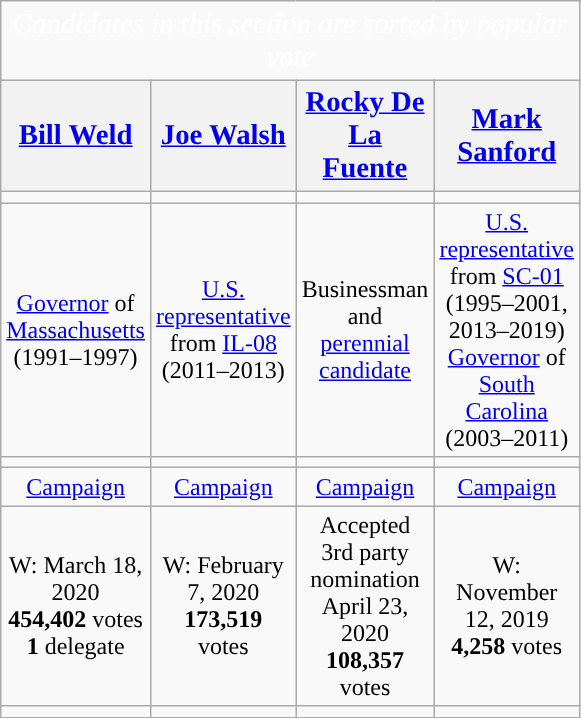<table class="wikitable mw-collapsible mw-collapsed">
<tr>
<td colspan="7" style="text-align:center; font-size:120%; color:white; background:"><em>Candidates in this section are sorted by popular vote</em></td>
</tr>
<tr style="font-size:120%;">
<th scope="col" style="width:3em;"><a href='#'>Bill Weld</a></th>
<th scope="col" style="width:3em;"><a href='#'>Joe Walsh</a></th>
<th scope="col" style="width:3em;"><a href='#'>Rocky De La Fuente</a></th>
<th scope="col" style="width:3em;"><a href='#'>Mark Sanford</a></th>
</tr>
<tr>
<td></td>
<td></td>
<td></td>
<td></td>
</tr>
<tr style="text-align:center">
<td><a href='#'>Governor</a> of <a href='#'>Massachusetts</a><br>(1991–1997)</td>
<td><a href='#'>U.S. representative</a> from <a href='#'>IL-08</a><br>(2011–2013)</td>
<td>Businessman and <a href='#'>perennial candidate</a></td>
<td><a href='#'>U.S. representative</a> from <a href='#'>SC-01</a><br>(1995–2001, 2013–2019)<br><a href='#'>Governor</a> of <a href='#'>South Carolina</a><br>(2003–2011)</td>
</tr>
<tr style="text-align:center">
<td></td>
<td></td>
<td></td>
<td></td>
</tr>
<tr style="text-align:center">
<td><a href='#'>Campaign</a></td>
<td><a href='#'>Campaign</a></td>
<td><a href='#'>Campaign</a></td>
<td><a href='#'>Campaign</a></td>
</tr>
<tr style="text-align:center">
<td>W: March 18, 2020<br><strong>454,402</strong> votes<br><strong>1</strong> delegate</td>
<td>W: February 7, 2020<br><strong>173,519</strong> votes<br></td>
<td>Accepted<br> 3rd party nomination<br> April 23, 2020<br><strong>108,357</strong> votes<br></td>
<td>W: November 12, 2019<br><strong>4,258</strong> votes<br></td>
</tr>
<tr style="text-align:center">
<td></td>
<td></td>
<td></td>
<td></td>
</tr>
</table>
